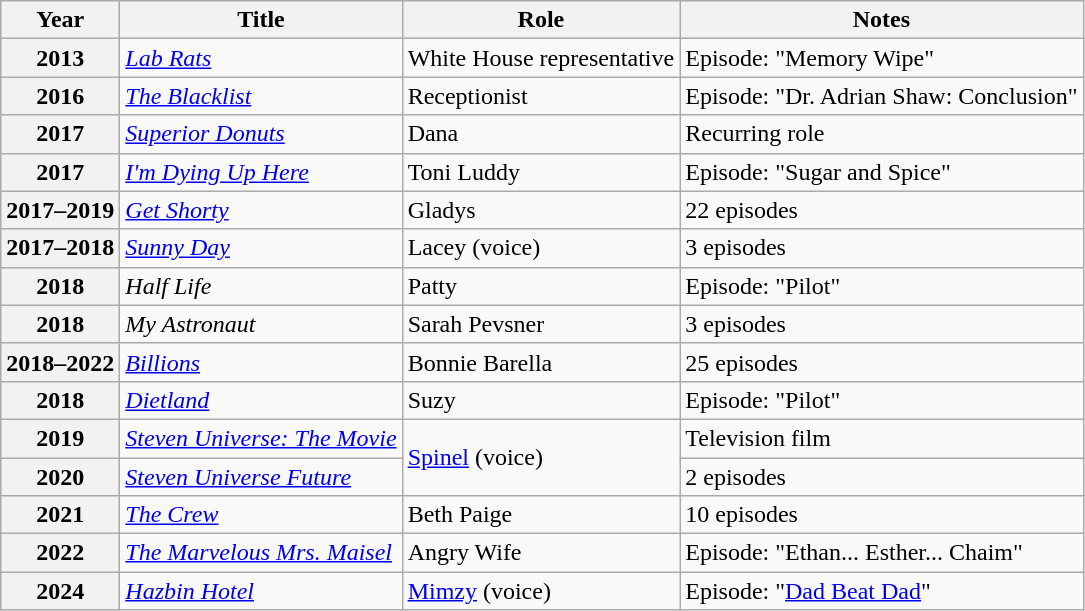<table class="wikitable plainrowheaders sortable">
<tr>
<th scope="col">Year</th>
<th scope="col">Title</th>
<th scope="col">Role</th>
<th class="unsortable">Notes</th>
</tr>
<tr>
<th scope="row">2013</th>
<td><em><a href='#'>Lab Rats</a></em></td>
<td>White House representative</td>
<td>Episode: "Memory Wipe"</td>
</tr>
<tr>
<th scope="row">2016</th>
<td><em><a href='#'>The Blacklist</a></em></td>
<td>Receptionist</td>
<td>Episode: "Dr. Adrian Shaw: Conclusion"</td>
</tr>
<tr>
<th scope="row">2017</th>
<td><em><a href='#'>Superior Donuts</a></em></td>
<td>Dana</td>
<td>Recurring role</td>
</tr>
<tr>
<th scope="row">2017</th>
<td><em><a href='#'>I'm Dying Up Here</a></em></td>
<td>Toni Luddy</td>
<td>Episode: "Sugar and Spice"</td>
</tr>
<tr>
<th scope="row">2017–2019</th>
<td><em><a href='#'>Get Shorty</a></em></td>
<td>Gladys</td>
<td>22 episodes</td>
</tr>
<tr>
<th scope="row">2017–2018</th>
<td><em><a href='#'>Sunny Day</a></em></td>
<td>Lacey (voice)</td>
<td>3 episodes</td>
</tr>
<tr>
<th scope="row">2018</th>
<td><em>Half Life</em></td>
<td>Patty</td>
<td>Episode: "Pilot"</td>
</tr>
<tr>
<th scope="row">2018</th>
<td><em>My Astronaut</em></td>
<td>Sarah Pevsner</td>
<td>3 episodes</td>
</tr>
<tr>
<th scope="row">2018–2022</th>
<td><em><a href='#'>Billions</a></em></td>
<td>Bonnie Barella</td>
<td>25 episodes</td>
</tr>
<tr>
<th scope="row">2018</th>
<td><em><a href='#'>Dietland</a></em></td>
<td>Suzy</td>
<td>Episode: "Pilot"</td>
</tr>
<tr>
<th scope="row">2019</th>
<td><em><a href='#'>Steven Universe: The Movie</a></em></td>
<td rowspan="2"><a href='#'>Spinel</a> (voice)</td>
<td>Television film</td>
</tr>
<tr>
<th scope="row">2020</th>
<td><em><a href='#'>Steven Universe Future</a></em></td>
<td>2 episodes</td>
</tr>
<tr>
<th scope="row">2021</th>
<td><em><a href='#'>The Crew</a></em></td>
<td>Beth Paige</td>
<td>10 episodes</td>
</tr>
<tr>
<th scope="row">2022</th>
<td><em><a href='#'>The Marvelous Mrs. Maisel</a></em></td>
<td>Angry Wife</td>
<td>Episode: "Ethan... Esther... Chaim"</td>
</tr>
<tr>
<th scope="row">2024</th>
<td><em><a href='#'>Hazbin Hotel</a></em></td>
<td><a href='#'>Mimzy</a> (voice)</td>
<td>Episode: "<a href='#'>Dad Beat Dad</a>"</td>
</tr>
</table>
